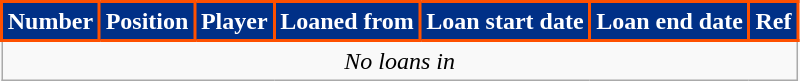<table class="wikitable sortable" style="text-align:left; font-size:100%;">
<tr>
<th style="background:#003087; color:#FFFFFF; border:2px solid #FE5000;" scope="col">Number</th>
<th style="background:#003087; color:#FFFFFF; border:2px solid #FE5000;" scope="col">Position</th>
<th style="background:#003087; color:#FFFFFF; border:2px solid #FE5000;" scope="col">Player</th>
<th style="background:#003087; color:#FFFFFF; border:2px solid #FE5000;" scope="col">Loaned from</th>
<th style="background:#003087; color:#FFFFFF; border:2px solid #FE5000;" scope="col">Loan start date</th>
<th style="background:#003087; color:#FFFFFF; border:2px solid #FE5000;" scope="col">Loan end date</th>
<th style="background:#003087; color:#FFFFFF; border:2px solid #FE5000;" scope="col">Ref</th>
</tr>
<tr>
<td colspan="7" style="text-align: center"><em>No loans in</em></td>
</tr>
</table>
